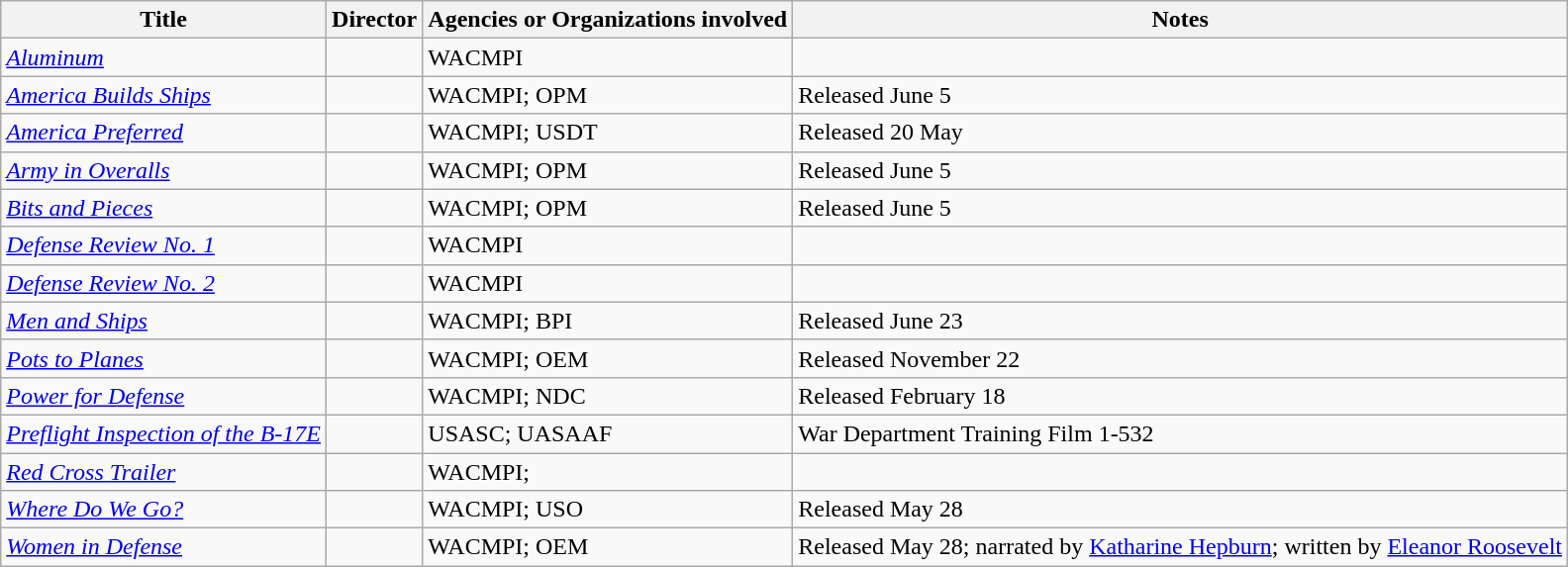<table class="wikitable">
<tr>
<th>Title</th>
<th>Director</th>
<th>Agencies or Organizations involved</th>
<th>Notes</th>
</tr>
<tr>
<td><em><a href='#'>Aluminum</a></em></td>
<td></td>
<td>WACMPI</td>
<td></td>
</tr>
<tr>
<td><em><a href='#'>America Builds Ships</a></em></td>
<td></td>
<td>WACMPI; OPM</td>
<td>Released June 5</td>
</tr>
<tr>
<td><em><a href='#'>America Preferred</a></em></td>
<td></td>
<td>WACMPI; USDT</td>
<td>Released 20 May</td>
</tr>
<tr>
<td><em><a href='#'>Army in Overalls</a></em></td>
<td></td>
<td>WACMPI; OPM</td>
<td>Released June 5</td>
</tr>
<tr>
<td><em><a href='#'>Bits and Pieces</a></em></td>
<td></td>
<td>WACMPI; OPM</td>
<td>Released June 5</td>
</tr>
<tr>
<td><em><a href='#'>Defense Review No. 1</a></em></td>
<td></td>
<td>WACMPI</td>
<td></td>
</tr>
<tr>
<td><em><a href='#'>Defense Review No. 2</a></em></td>
<td></td>
<td>WACMPI</td>
<td></td>
</tr>
<tr>
<td><em><a href='#'>Men and Ships</a></em></td>
<td></td>
<td>WACMPI; BPI</td>
<td>Released June 23</td>
</tr>
<tr>
<td><em><a href='#'>Pots to Planes</a></em></td>
<td></td>
<td>WACMPI; OEM</td>
<td>Released November 22</td>
</tr>
<tr>
<td><em><a href='#'>Power for Defense</a></em></td>
<td></td>
<td>WACMPI; NDC</td>
<td>Released February 18</td>
</tr>
<tr>
<td><em><a href='#'>Preflight Inspection of the B-17E</a></em></td>
<td></td>
<td>USASC; UASAAF</td>
<td>War Department Training Film 1-532</td>
</tr>
<tr>
<td><em><a href='#'>Red Cross Trailer</a></em></td>
<td></td>
<td>WACMPI;</td>
<td></td>
</tr>
<tr>
<td><em><a href='#'>Where Do We Go?</a></em></td>
<td></td>
<td>WACMPI; USO</td>
<td>Released May 28</td>
</tr>
<tr>
<td><em><a href='#'>Women in Defense</a></em></td>
<td></td>
<td>WACMPI; OEM</td>
<td>Released May 28; narrated by <a href='#'>Katharine Hepburn</a>; written by <a href='#'>Eleanor Roosevelt</a></td>
</tr>
</table>
